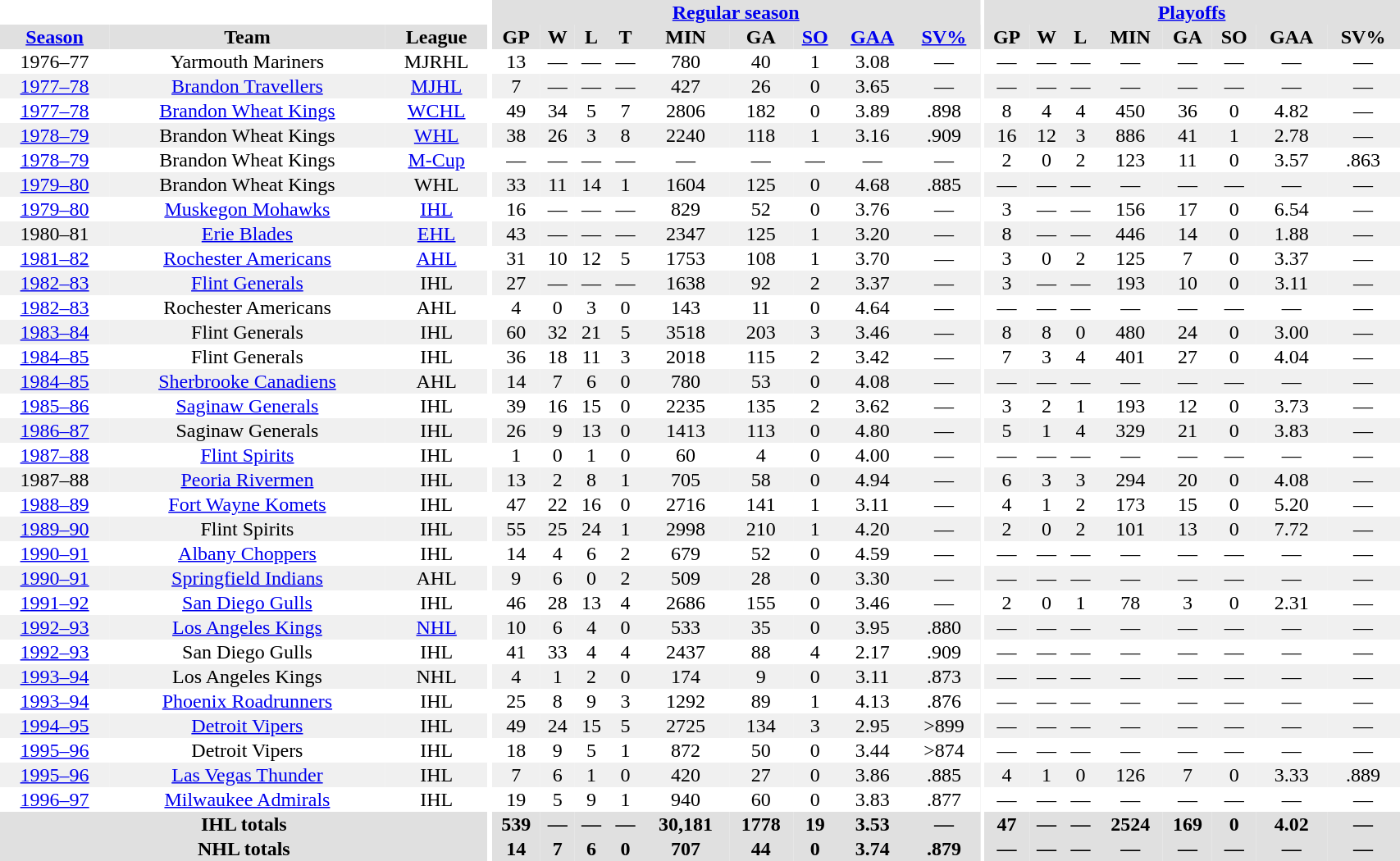<table border="0" cellpadding="1" cellspacing="0" style="width:90%; text-align:center;">
<tr bgcolor="#e0e0e0">
<th colspan="3" bgcolor="#ffffff"></th>
<th rowspan="99" bgcolor="#ffffff"></th>
<th colspan="9" bgcolor="#e0e0e0"><a href='#'>Regular season</a></th>
<th rowspan="99" bgcolor="#ffffff"></th>
<th colspan="8" bgcolor="#e0e0e0"><a href='#'>Playoffs</a></th>
</tr>
<tr bgcolor="#e0e0e0">
<th><a href='#'>Season</a></th>
<th>Team</th>
<th>League</th>
<th>GP</th>
<th>W</th>
<th>L</th>
<th>T</th>
<th>MIN</th>
<th>GA</th>
<th><a href='#'>SO</a></th>
<th><a href='#'>GAA</a></th>
<th><a href='#'>SV%</a></th>
<th>GP</th>
<th>W</th>
<th>L</th>
<th>MIN</th>
<th>GA</th>
<th>SO</th>
<th>GAA</th>
<th>SV%</th>
</tr>
<tr>
<td>1976–77</td>
<td>Yarmouth Mariners</td>
<td>MJRHL</td>
<td>13</td>
<td>—</td>
<td>—</td>
<td>—</td>
<td>780</td>
<td>40</td>
<td>1</td>
<td>3.08</td>
<td>—</td>
<td>—</td>
<td>—</td>
<td>—</td>
<td>—</td>
<td>—</td>
<td>—</td>
<td>—</td>
<td>—</td>
</tr>
<tr bgcolor="#f0f0f0">
<td><a href='#'>1977–78</a></td>
<td><a href='#'>Brandon Travellers</a></td>
<td><a href='#'>MJHL</a></td>
<td>7</td>
<td>—</td>
<td>—</td>
<td>—</td>
<td>427</td>
<td>26</td>
<td>0</td>
<td>3.65</td>
<td>—</td>
<td>—</td>
<td>—</td>
<td>—</td>
<td>—</td>
<td>—</td>
<td>—</td>
<td>—</td>
<td>—</td>
</tr>
<tr>
<td><a href='#'>1977–78</a></td>
<td><a href='#'>Brandon Wheat Kings</a></td>
<td><a href='#'>WCHL</a></td>
<td>49</td>
<td>34</td>
<td>5</td>
<td>7</td>
<td>2806</td>
<td>182</td>
<td>0</td>
<td>3.89</td>
<td>.898</td>
<td>8</td>
<td>4</td>
<td>4</td>
<td>450</td>
<td>36</td>
<td>0</td>
<td>4.82</td>
<td>—</td>
</tr>
<tr bgcolor="#f0f0f0">
<td><a href='#'>1978–79</a></td>
<td>Brandon Wheat Kings</td>
<td><a href='#'>WHL</a></td>
<td>38</td>
<td>26</td>
<td>3</td>
<td>8</td>
<td>2240</td>
<td>118</td>
<td>1</td>
<td>3.16</td>
<td>.909</td>
<td>16</td>
<td>12</td>
<td>3</td>
<td>886</td>
<td>41</td>
<td>1</td>
<td>2.78</td>
<td>—</td>
</tr>
<tr>
<td><a href='#'>1978–79</a></td>
<td>Brandon Wheat Kings</td>
<td><a href='#'>M-Cup</a></td>
<td>—</td>
<td>—</td>
<td>—</td>
<td>—</td>
<td>—</td>
<td>—</td>
<td>—</td>
<td>—</td>
<td>—</td>
<td>2</td>
<td>0</td>
<td>2</td>
<td>123</td>
<td>11</td>
<td>0</td>
<td>3.57</td>
<td>.863</td>
</tr>
<tr bgcolor="#f0f0f0">
<td><a href='#'>1979–80</a></td>
<td>Brandon Wheat Kings</td>
<td>WHL</td>
<td>33</td>
<td>11</td>
<td>14</td>
<td>1</td>
<td>1604</td>
<td>125</td>
<td>0</td>
<td>4.68</td>
<td>.885</td>
<td>—</td>
<td>—</td>
<td>—</td>
<td>—</td>
<td>—</td>
<td>—</td>
<td>—</td>
<td>—</td>
</tr>
<tr>
<td><a href='#'>1979–80</a></td>
<td><a href='#'>Muskegon Mohawks</a></td>
<td><a href='#'>IHL</a></td>
<td>16</td>
<td>—</td>
<td>—</td>
<td>—</td>
<td>829</td>
<td>52</td>
<td>0</td>
<td>3.76</td>
<td>—</td>
<td>3</td>
<td>—</td>
<td>—</td>
<td>156</td>
<td>17</td>
<td>0</td>
<td>6.54</td>
<td>—</td>
</tr>
<tr bgcolor="#f0f0f0">
<td>1980–81</td>
<td><a href='#'>Erie Blades</a></td>
<td><a href='#'>EHL</a></td>
<td>43</td>
<td>—</td>
<td>—</td>
<td>—</td>
<td>2347</td>
<td>125</td>
<td>1</td>
<td>3.20</td>
<td>—</td>
<td>8</td>
<td>—</td>
<td>—</td>
<td>446</td>
<td>14</td>
<td>0</td>
<td>1.88</td>
<td>—</td>
</tr>
<tr>
<td><a href='#'>1981–82</a></td>
<td><a href='#'>Rochester Americans</a></td>
<td><a href='#'>AHL</a></td>
<td>31</td>
<td>10</td>
<td>12</td>
<td>5</td>
<td>1753</td>
<td>108</td>
<td>1</td>
<td>3.70</td>
<td>—</td>
<td>3</td>
<td>0</td>
<td>2</td>
<td>125</td>
<td>7</td>
<td>0</td>
<td>3.37</td>
<td>—</td>
</tr>
<tr bgcolor="#f0f0f0">
<td><a href='#'>1982–83</a></td>
<td><a href='#'>Flint Generals</a></td>
<td>IHL</td>
<td>27</td>
<td>—</td>
<td>—</td>
<td>—</td>
<td>1638</td>
<td>92</td>
<td>2</td>
<td>3.37</td>
<td>—</td>
<td>3</td>
<td>—</td>
<td>—</td>
<td>193</td>
<td>10</td>
<td>0</td>
<td>3.11</td>
<td>—</td>
</tr>
<tr>
<td><a href='#'>1982–83</a></td>
<td>Rochester Americans</td>
<td>AHL</td>
<td>4</td>
<td>0</td>
<td>3</td>
<td>0</td>
<td>143</td>
<td>11</td>
<td>0</td>
<td>4.64</td>
<td>—</td>
<td>—</td>
<td>—</td>
<td>—</td>
<td>—</td>
<td>—</td>
<td>—</td>
<td>—</td>
<td>—</td>
</tr>
<tr bgcolor="#f0f0f0">
<td><a href='#'>1983–84</a></td>
<td>Flint Generals</td>
<td>IHL</td>
<td>60</td>
<td>32</td>
<td>21</td>
<td>5</td>
<td>3518</td>
<td>203</td>
<td>3</td>
<td>3.46</td>
<td>—</td>
<td>8</td>
<td>8</td>
<td>0</td>
<td>480</td>
<td>24</td>
<td>0</td>
<td>3.00</td>
<td>—</td>
</tr>
<tr>
<td><a href='#'>1984–85</a></td>
<td>Flint Generals</td>
<td>IHL</td>
<td>36</td>
<td>18</td>
<td>11</td>
<td>3</td>
<td>2018</td>
<td>115</td>
<td>2</td>
<td>3.42</td>
<td>—</td>
<td>7</td>
<td>3</td>
<td>4</td>
<td>401</td>
<td>27</td>
<td>0</td>
<td>4.04</td>
<td>—</td>
</tr>
<tr bgcolor="#f0f0f0">
<td><a href='#'>1984–85</a></td>
<td><a href='#'>Sherbrooke Canadiens</a></td>
<td>AHL</td>
<td>14</td>
<td>7</td>
<td>6</td>
<td>0</td>
<td>780</td>
<td>53</td>
<td>0</td>
<td>4.08</td>
<td>—</td>
<td>—</td>
<td>—</td>
<td>—</td>
<td>—</td>
<td>—</td>
<td>—</td>
<td>—</td>
<td>—</td>
</tr>
<tr>
<td><a href='#'>1985–86</a></td>
<td><a href='#'>Saginaw Generals</a></td>
<td>IHL</td>
<td>39</td>
<td>16</td>
<td>15</td>
<td>0</td>
<td>2235</td>
<td>135</td>
<td>2</td>
<td>3.62</td>
<td>—</td>
<td>3</td>
<td>2</td>
<td>1</td>
<td>193</td>
<td>12</td>
<td>0</td>
<td>3.73</td>
<td>—</td>
</tr>
<tr bgcolor="#f0f0f0">
<td><a href='#'>1986–87</a></td>
<td>Saginaw Generals</td>
<td>IHL</td>
<td>26</td>
<td>9</td>
<td>13</td>
<td>0</td>
<td>1413</td>
<td>113</td>
<td>0</td>
<td>4.80</td>
<td>—</td>
<td>5</td>
<td>1</td>
<td>4</td>
<td>329</td>
<td>21</td>
<td>0</td>
<td>3.83</td>
<td>—</td>
</tr>
<tr>
<td><a href='#'>1987–88</a></td>
<td><a href='#'>Flint Spirits</a></td>
<td>IHL</td>
<td>1</td>
<td>0</td>
<td>1</td>
<td>0</td>
<td>60</td>
<td>4</td>
<td>0</td>
<td>4.00</td>
<td>—</td>
<td>—</td>
<td>—</td>
<td>—</td>
<td>—</td>
<td>—</td>
<td>—</td>
<td>—</td>
<td>—</td>
</tr>
<tr bgcolor="#f0f0f0">
<td>1987–88</td>
<td><a href='#'>Peoria Rivermen</a></td>
<td>IHL</td>
<td>13</td>
<td>2</td>
<td>8</td>
<td>1</td>
<td>705</td>
<td>58</td>
<td>0</td>
<td>4.94</td>
<td>—</td>
<td>6</td>
<td>3</td>
<td>3</td>
<td>294</td>
<td>20</td>
<td>0</td>
<td>4.08</td>
<td>—</td>
</tr>
<tr>
<td><a href='#'>1988–89</a></td>
<td><a href='#'>Fort Wayne Komets</a></td>
<td>IHL</td>
<td>47</td>
<td>22</td>
<td>16</td>
<td>0</td>
<td>2716</td>
<td>141</td>
<td>1</td>
<td>3.11</td>
<td>—</td>
<td>4</td>
<td>1</td>
<td>2</td>
<td>173</td>
<td>15</td>
<td>0</td>
<td>5.20</td>
<td>—</td>
</tr>
<tr bgcolor="#f0f0f0">
<td><a href='#'>1989–90</a></td>
<td>Flint Spirits</td>
<td>IHL</td>
<td>55</td>
<td>25</td>
<td>24</td>
<td>1</td>
<td>2998</td>
<td>210</td>
<td>1</td>
<td>4.20</td>
<td>—</td>
<td>2</td>
<td>0</td>
<td>2</td>
<td>101</td>
<td>13</td>
<td>0</td>
<td>7.72</td>
<td>—</td>
</tr>
<tr>
<td><a href='#'>1990–91</a></td>
<td><a href='#'>Albany Choppers</a></td>
<td>IHL</td>
<td>14</td>
<td>4</td>
<td>6</td>
<td>2</td>
<td>679</td>
<td>52</td>
<td>0</td>
<td>4.59</td>
<td>—</td>
<td>—</td>
<td>—</td>
<td>—</td>
<td>—</td>
<td>—</td>
<td>—</td>
<td>—</td>
<td>—</td>
</tr>
<tr bgcolor="#f0f0f0">
<td><a href='#'>1990–91</a></td>
<td><a href='#'>Springfield Indians</a></td>
<td>AHL</td>
<td>9</td>
<td>6</td>
<td>0</td>
<td>2</td>
<td>509</td>
<td>28</td>
<td>0</td>
<td>3.30</td>
<td>—</td>
<td>—</td>
<td>—</td>
<td>—</td>
<td>—</td>
<td>—</td>
<td>—</td>
<td>—</td>
<td>—</td>
</tr>
<tr>
<td><a href='#'>1991–92</a></td>
<td><a href='#'>San Diego Gulls</a></td>
<td>IHL</td>
<td>46</td>
<td>28</td>
<td>13</td>
<td>4</td>
<td>2686</td>
<td>155</td>
<td>0</td>
<td>3.46</td>
<td>—</td>
<td>2</td>
<td>0</td>
<td>1</td>
<td>78</td>
<td>3</td>
<td>0</td>
<td>2.31</td>
<td>—</td>
</tr>
<tr bgcolor="#f0f0f0">
<td><a href='#'>1992–93</a></td>
<td><a href='#'>Los Angeles Kings</a></td>
<td><a href='#'>NHL</a></td>
<td>10</td>
<td>6</td>
<td>4</td>
<td>0</td>
<td>533</td>
<td>35</td>
<td>0</td>
<td>3.95</td>
<td>.880</td>
<td>—</td>
<td>—</td>
<td>—</td>
<td>—</td>
<td>—</td>
<td>—</td>
<td>—</td>
<td>—</td>
</tr>
<tr>
<td><a href='#'>1992–93</a></td>
<td>San Diego Gulls</td>
<td>IHL</td>
<td>41</td>
<td>33</td>
<td>4</td>
<td>4</td>
<td>2437</td>
<td>88</td>
<td>4</td>
<td>2.17</td>
<td>.909</td>
<td>—</td>
<td>—</td>
<td>—</td>
<td>—</td>
<td>—</td>
<td>—</td>
<td>—</td>
<td>—</td>
</tr>
<tr bgcolor="#f0f0f0">
<td><a href='#'>1993–94</a></td>
<td>Los Angeles Kings</td>
<td>NHL</td>
<td>4</td>
<td>1</td>
<td>2</td>
<td>0</td>
<td>174</td>
<td>9</td>
<td>0</td>
<td>3.11</td>
<td>.873</td>
<td>—</td>
<td>—</td>
<td>—</td>
<td>—</td>
<td>—</td>
<td>—</td>
<td>—</td>
<td>—</td>
</tr>
<tr>
<td><a href='#'>1993–94</a></td>
<td><a href='#'>Phoenix Roadrunners</a></td>
<td>IHL</td>
<td>25</td>
<td>8</td>
<td>9</td>
<td>3</td>
<td>1292</td>
<td>89</td>
<td>1</td>
<td>4.13</td>
<td>.876</td>
<td>—</td>
<td>—</td>
<td>—</td>
<td>—</td>
<td>—</td>
<td>—</td>
<td>—</td>
<td>—</td>
</tr>
<tr bgcolor="#f0f0f0">
<td><a href='#'>1994–95</a></td>
<td><a href='#'>Detroit Vipers</a></td>
<td>IHL</td>
<td>49</td>
<td>24</td>
<td>15</td>
<td>5</td>
<td>2725</td>
<td>134</td>
<td>3</td>
<td>2.95</td>
<td>>899</td>
<td>—</td>
<td>—</td>
<td>—</td>
<td>—</td>
<td>—</td>
<td>—</td>
<td>—</td>
<td>—</td>
</tr>
<tr>
<td><a href='#'>1995–96</a></td>
<td>Detroit Vipers</td>
<td>IHL</td>
<td>18</td>
<td>9</td>
<td>5</td>
<td>1</td>
<td>872</td>
<td>50</td>
<td>0</td>
<td>3.44</td>
<td>>874</td>
<td>—</td>
<td>—</td>
<td>—</td>
<td>—</td>
<td>—</td>
<td>—</td>
<td>—</td>
<td>—</td>
</tr>
<tr bgcolor="#f0f0f0">
<td><a href='#'>1995–96</a></td>
<td><a href='#'>Las Vegas Thunder</a></td>
<td>IHL</td>
<td>7</td>
<td>6</td>
<td>1</td>
<td>0</td>
<td>420</td>
<td>27</td>
<td>0</td>
<td>3.86</td>
<td>.885</td>
<td>4</td>
<td>1</td>
<td>0</td>
<td>126</td>
<td>7</td>
<td>0</td>
<td>3.33</td>
<td>.889</td>
</tr>
<tr>
<td><a href='#'>1996–97</a></td>
<td><a href='#'>Milwaukee Admirals</a></td>
<td>IHL</td>
<td>19</td>
<td>5</td>
<td>9</td>
<td>1</td>
<td>940</td>
<td>60</td>
<td>0</td>
<td>3.83</td>
<td>.877</td>
<td>—</td>
<td>—</td>
<td>—</td>
<td>—</td>
<td>—</td>
<td>—</td>
<td>—</td>
<td>—</td>
</tr>
<tr bgcolor="#e0e0e0">
<th colspan=3>IHL totals</th>
<th>539</th>
<th>—</th>
<th>—</th>
<th>—</th>
<th>30,181</th>
<th>1778</th>
<th>19</th>
<th>3.53</th>
<th>—</th>
<th>47</th>
<th>—</th>
<th>—</th>
<th>2524</th>
<th>169</th>
<th>0</th>
<th>4.02</th>
<th>—</th>
</tr>
<tr bgcolor="#e0e0e0">
<th colspan=3>NHL totals</th>
<th>14</th>
<th>7</th>
<th>6</th>
<th>0</th>
<th>707</th>
<th>44</th>
<th>0</th>
<th>3.74</th>
<th>.879</th>
<th>—</th>
<th>—</th>
<th>—</th>
<th>—</th>
<th>—</th>
<th>—</th>
<th>—</th>
<th>—</th>
</tr>
</table>
